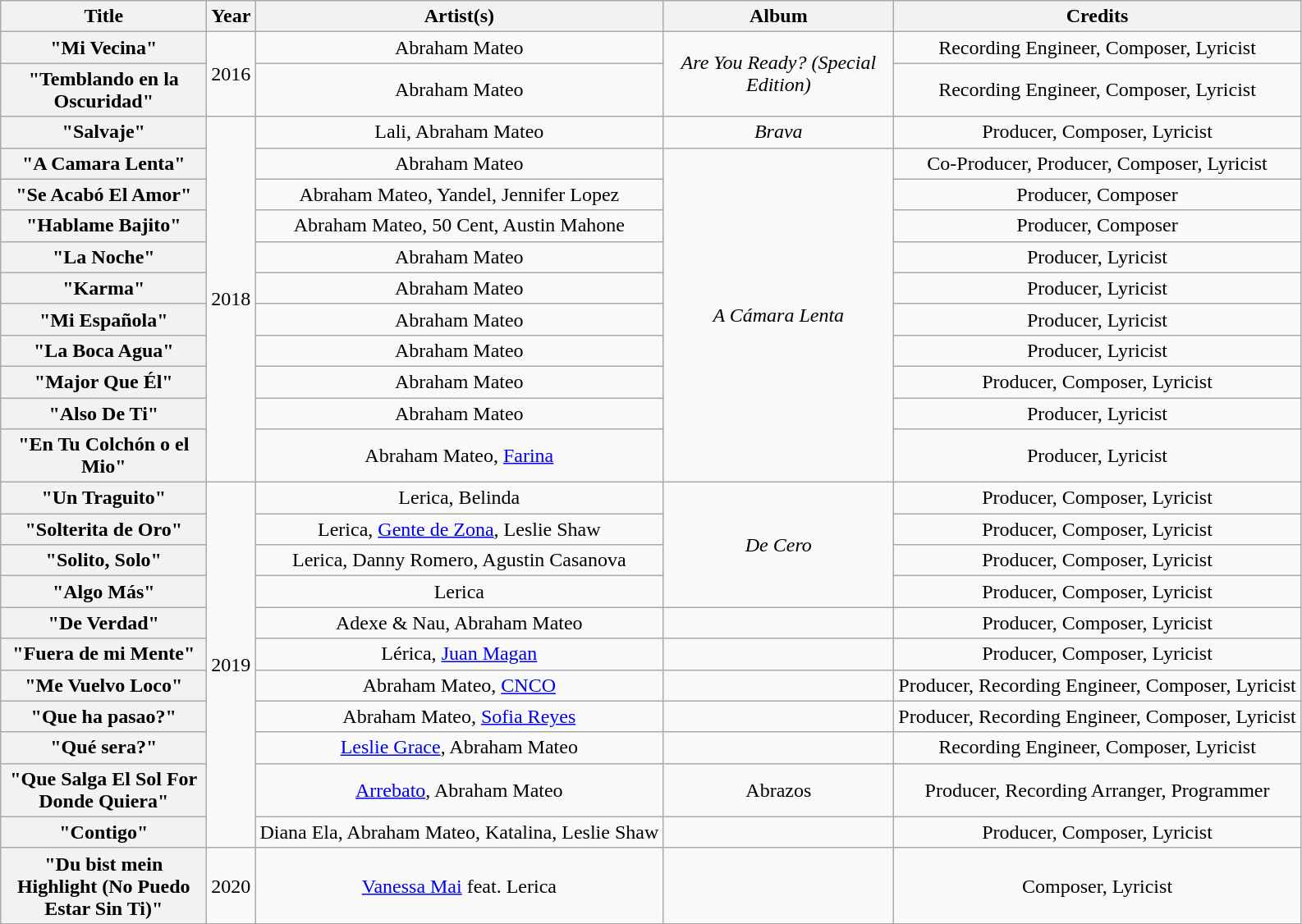<table class="wikitable plainrowheaders" style="text-align:center;">
<tr>
<th scope="col" style="width:160px;">Title</th>
<th scope="col">Year</th>
<th scope="col">Artist(s)</th>
<th scope="col" style="width:180px;">Album</th>
<th scope="col">Credits</th>
</tr>
<tr>
<th scope="row">"Mi Vecina"</th>
<td rowspan="2">2016</td>
<td>Abraham Mateo</td>
<td rowspan="2"><em>Are You Ready? (Special Edition)</em></td>
<td>Recording Engineer, Composer, Lyricist</td>
</tr>
<tr>
<th scope="row">"Temblando en la Oscuridad"</th>
<td>Abraham Mateo</td>
<td>Recording Engineer, Composer, Lyricist</td>
</tr>
<tr>
<th scope="row">"Salvaje"</th>
<td rowspan="11">2018</td>
<td>Lali, Abraham Mateo</td>
<td rowspan="1"><em>Brava</em></td>
<td>Producer, Composer, Lyricist</td>
</tr>
<tr>
<th scope="row">"A Camara Lenta"</th>
<td>Abraham Mateo</td>
<td rowspan="10"><em>A Cámara Lenta</em></td>
<td>Co-Producer, Producer, Composer, Lyricist</td>
</tr>
<tr>
<th scope="row">"Se Acabó El Amor"</th>
<td>Abraham Mateo, Yandel, Jennifer Lopez</td>
<td>Producer, Composer</td>
</tr>
<tr>
<th scope="row">"Hablame Bajito"</th>
<td>Abraham Mateo, 50 Cent, Austin Mahone</td>
<td>Producer, Composer</td>
</tr>
<tr>
<th scope="row">"La Noche"</th>
<td>Abraham Mateo</td>
<td>Producer, Lyricist</td>
</tr>
<tr>
<th scope="row">"Karma"</th>
<td>Abraham Mateo</td>
<td>Producer, Lyricist</td>
</tr>
<tr>
<th scope="row">"Mi Española"</th>
<td>Abraham Mateo</td>
<td>Producer, Lyricist</td>
</tr>
<tr>
<th scope="row">"La Boca Agua"</th>
<td>Abraham Mateo</td>
<td>Producer, Lyricist</td>
</tr>
<tr>
<th scope="row">"Major Que Él"</th>
<td>Abraham Mateo</td>
<td>Producer, Composer, Lyricist</td>
</tr>
<tr>
<th scope="row">"Also De Ti"</th>
<td>Abraham Mateo</td>
<td>Producer, Lyricist</td>
</tr>
<tr>
<th scope="row">"En Tu Colchón o el Mio"</th>
<td>Abraham Mateo, <a href='#'>Farina</a></td>
<td>Producer, Lyricist</td>
</tr>
<tr>
<th scope="row">"Un Traguito"</th>
<td rowspan="11">2019</td>
<td>Lerica, Belinda</td>
<td rowspan="4"><em>De Cero</em></td>
<td>Producer, Composer, Lyricist</td>
</tr>
<tr>
<th scope="row">"Solterita de Oro"</th>
<td>Lerica, <a href='#'>Gente de Zona</a>, Leslie Shaw</td>
<td>Producer, Composer, Lyricist</td>
</tr>
<tr>
<th scope="row">"Solito, Solo"</th>
<td>Lerica, Danny Romero, Agustin Casanova</td>
<td>Producer, Composer, Lyricist</td>
</tr>
<tr>
<th scope="row">"Algo Más"</th>
<td>Lerica</td>
<td>Producer, Composer, Lyricist</td>
</tr>
<tr>
<th scope="row">"De Verdad"</th>
<td>Adexe & Nau, Abraham Mateo</td>
<td></td>
<td>Producer, Composer, Lyricist</td>
</tr>
<tr>
<th scope="row">"Fuera de mi Mente"</th>
<td>Lérica, <a href='#'>Juan Magan</a></td>
<td></td>
<td>Producer, Composer, Lyricist</td>
</tr>
<tr>
<th scope="row">"Me Vuelvo Loco"</th>
<td>Abraham Mateo, <a href='#'>CNCO</a></td>
<td></td>
<td>Producer, Recording Engineer, Composer, Lyricist</td>
</tr>
<tr>
<th scope="row">"Que ha pasao?"</th>
<td>Abraham Mateo, <a href='#'>Sofia Reyes</a></td>
<td></td>
<td>Producer, Recording Engineer, Composer, Lyricist</td>
</tr>
<tr>
<th scope="row">"Qué sera?"</th>
<td><a href='#'>Leslie Grace</a>, Abraham Mateo</td>
<td></td>
<td>Recording Engineer, Composer, Lyricist</td>
</tr>
<tr>
<th scope="row">"Que Salga El Sol For Donde Quiera"</th>
<td><a href='#'>Arrebato</a>, Abraham Mateo</td>
<td>Abrazos</td>
<td>Producer, Recording Arranger, Programmer</td>
</tr>
<tr>
<th scope="row">"Contigo"</th>
<td>Diana Ela, Abraham Mateo, Katalina, Leslie Shaw</td>
<td></td>
<td>Producer, Composer, Lyricist</td>
</tr>
<tr>
<th scope="row">"Du bist mein Highlight (No Puedo Estar Sin Ti)"</th>
<td>2020</td>
<td><a href='#'>Vanessa Mai</a> feat. Lerica</td>
<td></td>
<td>Composer, Lyricist</td>
</tr>
</table>
